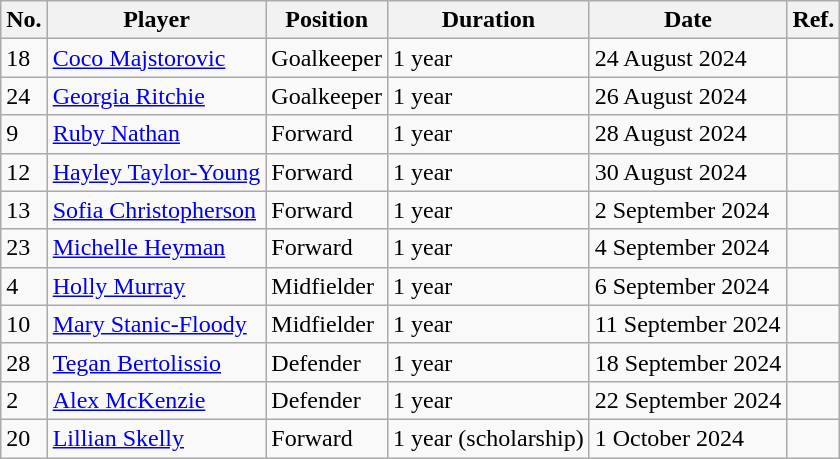<table class="wikitable">
<tr>
<th>No.</th>
<th>Player</th>
<th>Position</th>
<th>Duration</th>
<th>Date</th>
<th>Ref.</th>
</tr>
<tr>
<td>18</td>
<td><a href='#'>Coco Majstorovic</a></td>
<td>Goalkeeper</td>
<td>1 year</td>
<td>24 August 2024</td>
<td></td>
</tr>
<tr>
<td>24</td>
<td><a href='#'>Georgia Ritchie</a></td>
<td>Goalkeeper</td>
<td>1 year</td>
<td>26 August 2024</td>
<td></td>
</tr>
<tr>
<td>9</td>
<td> <a href='#'>Ruby Nathan</a></td>
<td>Forward</td>
<td>1 year</td>
<td>28 August 2024</td>
<td></td>
</tr>
<tr>
<td>12</td>
<td><a href='#'>Hayley Taylor-Young</a></td>
<td>Forward</td>
<td>1 year</td>
<td>30 August 2024</td>
<td></td>
</tr>
<tr>
<td>13</td>
<td><a href='#'>Sofia Christopherson</a></td>
<td>Forward</td>
<td>1 year</td>
<td>2 September 2024</td>
<td></td>
</tr>
<tr>
<td>23</td>
<td><a href='#'>Michelle Heyman</a></td>
<td>Forward</td>
<td>1 year</td>
<td>4 September 2024</td>
<td></td>
</tr>
<tr>
<td>4</td>
<td><a href='#'>Holly Murray</a></td>
<td>Midfielder</td>
<td>1 year</td>
<td>6 September 2024</td>
<td></td>
</tr>
<tr>
<td>10</td>
<td><a href='#'>Mary Stanic-Floody</a></td>
<td>Midfielder</td>
<td>1 year</td>
<td>11 September 2024</td>
<td></td>
</tr>
<tr>
<td>28</td>
<td><a href='#'>Tegan Bertolissio</a></td>
<td>Defender</td>
<td>1 year</td>
<td>18 September 2024</td>
<td></td>
</tr>
<tr>
<td>2</td>
<td><a href='#'>Alex McKenzie</a></td>
<td>Defender</td>
<td>1 year</td>
<td>22 September 2024</td>
<td></td>
</tr>
<tr>
<td>20</td>
<td><a href='#'>Lillian Skelly</a></td>
<td>Forward</td>
<td>1 year (scholarship)</td>
<td>1 October 2024</td>
<td></td>
</tr>
</table>
